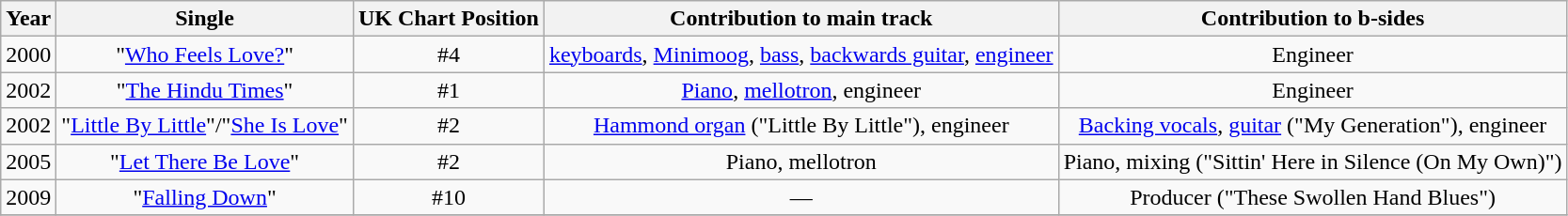<table class="wikitable" style="text-align:center;">
<tr>
<th>Year</th>
<th>Single</th>
<th>UK Chart Position</th>
<th>Contribution to main track</th>
<th>Contribution to b-sides</th>
</tr>
<tr>
<td>2000</td>
<td>"<a href='#'>Who Feels Love?</a>"</td>
<td>#4</td>
<td><a href='#'>keyboards</a>, <a href='#'>Minimoog</a>, <a href='#'>bass</a>, <a href='#'>backwards guitar</a>, <a href='#'>engineer</a></td>
<td>Engineer</td>
</tr>
<tr>
<td>2002</td>
<td>"<a href='#'>The Hindu Times</a>"</td>
<td>#1</td>
<td><a href='#'>Piano</a>, <a href='#'>mellotron</a>, engineer</td>
<td>Engineer</td>
</tr>
<tr>
<td>2002</td>
<td>"<a href='#'>Little By Little</a>"/"<a href='#'>She Is Love</a>"</td>
<td>#2</td>
<td><a href='#'>Hammond organ</a> ("Little By Little"), engineer</td>
<td><a href='#'>Backing vocals</a>, <a href='#'>guitar</a> ("My Generation"), engineer</td>
</tr>
<tr>
<td>2005</td>
<td>"<a href='#'>Let There Be Love</a>"</td>
<td>#2</td>
<td>Piano, mellotron</td>
<td>Piano, mixing ("Sittin' Here in Silence (On My Own)")</td>
</tr>
<tr>
<td>2009</td>
<td>"<a href='#'>Falling Down</a>"</td>
<td>#10</td>
<td>—</td>
<td>Producer ("These Swollen Hand Blues")</td>
</tr>
<tr>
</tr>
</table>
